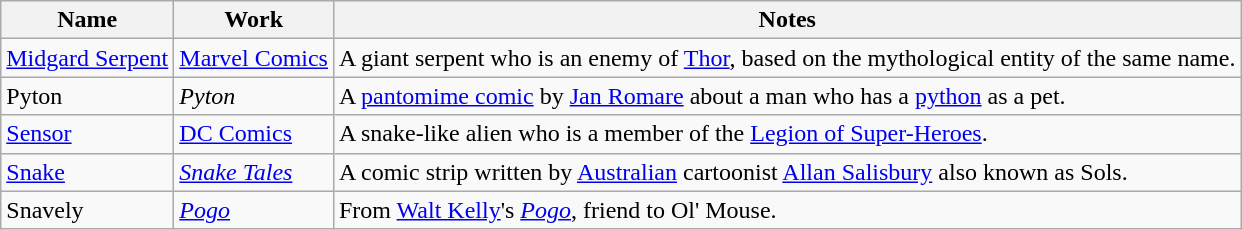<table class="wikitable sortable">
<tr>
<th>Name</th>
<th>Work</th>
<th>Notes</th>
</tr>
<tr>
<td><a href='#'>Midgard Serpent</a></td>
<td><a href='#'>Marvel Comics</a></td>
<td>A giant serpent who is an enemy of <a href='#'>Thor</a>, based on the mythological entity of the same name.</td>
</tr>
<tr>
<td>Pyton</td>
<td><em>Pyton</em></td>
<td>A <a href='#'>pantomime comic</a> by <a href='#'>Jan Romare</a> about a man who has a <a href='#'>python</a> as a pet.</td>
</tr>
<tr>
<td><a href='#'>Sensor</a></td>
<td><a href='#'>DC Comics</a></td>
<td>A snake-like alien who is a member of the <a href='#'>Legion of Super-Heroes</a>.</td>
</tr>
<tr>
<td><a href='#'>Snake</a></td>
<td><em><a href='#'>Snake Tales</a></em></td>
<td>A comic strip written by <a href='#'>Australian</a> cartoonist <a href='#'>Allan Salisbury</a> also known as Sols.</td>
</tr>
<tr>
<td>Snavely</td>
<td><em><a href='#'>Pogo</a></em></td>
<td>From <a href='#'>Walt Kelly</a>'s <em><a href='#'>Pogo</a></em>, friend to Ol' Mouse.</td>
</tr>
</table>
